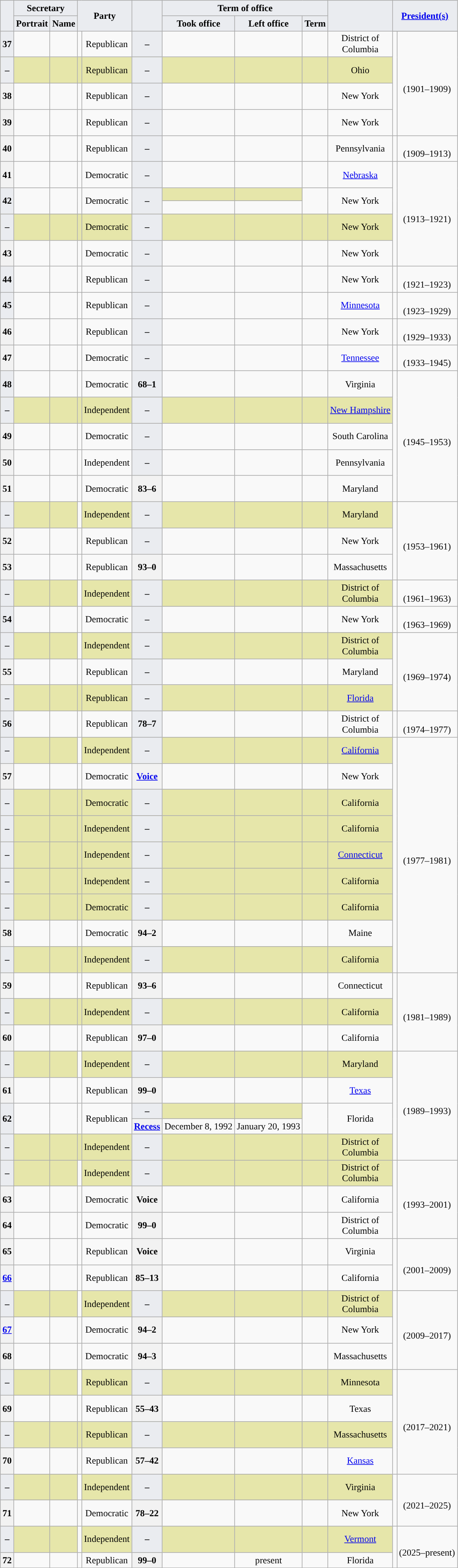<table class="wikitable sortable" style="font-size: 90%; text-align:center;">
<tr>
<th rowspan=2 style="background-color:#EAECF0;"></th>
<th colspan=2 style="background-color:#EAECF0;">Secretary</th>
<th rowspan=2 colspan=2 style="background-color:#EAECF0;">Party</th>
<th rowspan=2 style="background-color:#EAECF0;"><a href='#'></a></th>
<th colspan=3 style="background-color:#EAECF0;">Term of office</th>
<th rowspan=2 style="background-color:#EAECF0;"></th>
<th rowspan=2 colspan=2 style="background-color:#EAECF0;"><a href='#'>President(s)</a></th>
</tr>
<tr>
<th class=unsortable style="background-color:#EAECF0;">Portrait</th>
<th style="background-color:#EAECF0;">Name</th>
<th style="background-color:#EAECF0;">Took office</th>
<th style="background-color:#EAECF0;">Left office</th>
<th style="background-color:#EAECF0;">Term</th>
</tr>
<tr>
<th rowspan=2 style="background-color:#EAECF0;">37</th>
<td rowspan=2 data-sort-value="Hay, John"></td>
<td rowspan=2><strong></strong><br><br></td>
<td rowspan=2 style="background-color:"></td>
<td rowspan=2>Republican</td>
<th rowspan=2 style="background-color:#EAECF0;">–</th>
<td rowspan=2></td>
<td rowspan=2></td>
<td rowspan=2></td>
<td rowspan=2>District of<br>Columbia</td>
</tr>
<tr>
<td rowspan=4 style="background-color:"></td>
<td rowspan=4><br>(1901–1909)</td>
</tr>
<tr style="background-color:#E6E6AA;">
<th style="background-color:#EAECF0;">–</th>
<td data-sort-value="Loomis, Francis B."></td>
<td><strong></strong><br><br></td>
<td style="background-color:"></td>
<td>Republican</td>
<th style="background-color:#EAECF0;">–</th>
<td></td>
<td></td>
<td></td>
<td>Ohio</td>
</tr>
<tr>
<th>38</th>
<td data-sort-value="Root, Elihu"></td>
<td><strong></strong><br><br></td>
<td style="background-color:"></td>
<td>Republican</td>
<th style="background-color:#EAECF0;">–</th>
<td></td>
<td></td>
<td></td>
<td>New York</td>
</tr>
<tr>
<th>39</th>
<td data-sort-value="Bacon, Robert"></td>
<td><strong></strong><br><br></td>
<td style="background-color:"></td>
<td>Republican</td>
<th style="background-color:#EAECF0;">–</th>
<td></td>
<td></td>
<td></td>
<td>New York</td>
</tr>
<tr>
<th>40</th>
<td data-sort-value="Knox, Philander C."></td>
<td><strong></strong><br><br></td>
<td style="background-color:"></td>
<td>Republican</td>
<th style="background-color:#EAECF0;">–</th>
<td></td>
<td></td>
<td></td>
<td>Pennsylvania</td>
<td style="background-color:"></td>
<td><br>(1909–1913)</td>
</tr>
<tr>
<th>41</th>
<td data-sort-value="Bryan, William Jennings"></td>
<td><strong></strong><br><br></td>
<td style="background-color:"></td>
<td>Democratic</td>
<th style="background-color:#EAECF0;">–</th>
<td></td>
<td></td>
<td></td>
<td><a href='#'>Nebraska</a></td>
<td rowspan=5 style="background-color:"></td>
<td rowspan=5><br>(1913–1921)</td>
</tr>
<tr>
<th rowspan=2 style="background-color:#EAECF0;">42</th>
<td rowspan=2 data-sort-value="Lansing, Robert"></td>
<td rowspan=2><strong></strong><br><br></td>
<td rowspan=2 style="background-color:"></td>
<td rowspan=2>Democratic</td>
<th rowspan=2 style="background-color:#EAECF0;">–</th>
<td style="background-color:#E6E6AA;"></td>
<td style="background-color:#E6E6AA;"></td>
<td rowspan=2></td>
<td rowspan=2>New York</td>
</tr>
<tr>
<td></td>
<td></td>
</tr>
<tr style="background-color:#E6E6AA;">
<th style="background-color:#EAECF0;">–</th>
<td data-sort-value="Polk, Frank"></td>
<td><strong></strong><br><br></td>
<td style="background-color:"></td>
<td>Democratic</td>
<th style="background-color:#EAECF0;">–</th>
<td></td>
<td></td>
<td></td>
<td>New York</td>
</tr>
<tr>
<th>43</th>
<td data-sort-value="Colby, Bainbridge"></td>
<td><strong></strong><br><br></td>
<td style="background-color:"></td>
<td>Democratic</td>
<th style="background-color:#EAECF0;">–</th>
<td></td>
<td></td>
<td></td>
<td>New York</td>
</tr>
<tr>
<th rowspan=2 style="background-color:#EAECF0;">44</th>
<td rowspan=2 data-sort-value="Hughes, Charles Evans "></td>
<td rowspan=2><strong></strong><br><br></td>
<td rowspan=2 style="background-color:"></td>
<td rowspan=2>Republican</td>
<th rowspan=2 style="background-color:#EAECF0;">–</th>
<td rowspan=2></td>
<td rowspan=2></td>
<td rowspan=2></td>
<td rowspan=2>New York</td>
<td style="background-color:"></td>
<td><br>(1921–1923)</td>
</tr>
<tr>
<td rowspan=2 style="background-color:"></td>
<td rowspan=2><br>(1923–1929)</td>
</tr>
<tr>
<th rowspan=2 style="background-color:#EAECF0;">45</th>
<td rowspan=2 data-sort-value="Kellogg, Frank B."></td>
<td rowspan=2><strong></strong><br><br></td>
<td rowspan=2 style="background-color:"></td>
<td rowspan=2>Republican</td>
<th rowspan=2 style="background-color:#EAECF0;">–</th>
<td rowspan=2></td>
<td rowspan=2></td>
<td rowspan=2></td>
<td rowspan=2><a href='#'>Minnesota</a></td>
</tr>
<tr>
<td rowspan=2 style="background-color:"></td>
<td rowspan=2><br>(1929–1933)</td>
</tr>
<tr>
<th>46</th>
<td data-sort-value="Stimson, Henry L."></td>
<td><strong></strong><br><br></td>
<td style="background-color:"></td>
<td>Republican</td>
<th style="background-color:#EAECF0;">–</th>
<td></td>
<td></td>
<td></td>
<td>New York</td>
</tr>
<tr>
<th>47</th>
<td data-sort-value="Hull, Cordell"></td>
<td><strong></strong><br><br></td>
<td style="background-color:"></td>
<td>Democratic</td>
<th style="background-color:#EAECF0;">–</th>
<td></td>
<td></td>
<td></td>
<td><a href='#'>Tennessee</a></td>
<td rowspan=2 style="background-color:"></td>
<td rowspan=2><br>(1933–1945)</td>
</tr>
<tr>
<th rowspan=2 style="background-color:#EAECF0;">48</th>
<td rowspan=2 data-sort-value="Stettinius Jr.,Edward"></td>
<td rowspan=2><strong></strong><br><br></td>
<td rowspan=2 style="background-color:"></td>
<td rowspan=2>Democratic</td>
<th rowspan=2 style="background-color:#EAECF0;">68–1</th>
<td rowspan=2></td>
<td rowspan=2></td>
<td rowspan=2></td>
<td rowspan=2>Virginia</td>
</tr>
<tr>
<td rowspan=5 style="background-color:"></td>
<td rowspan=5><br>(1945–1953)</td>
</tr>
<tr style="background-color:#E6E6AA;">
<th style="background-color:#EAECF0;">–</th>
<td data-sort-value="Grew, Joseph"></td>
<td><strong></strong><br><br></td>
<td style="background-color:"></td>
<td>Independent</td>
<th style="background-color:#EAECF0;">–</th>
<td></td>
<td></td>
<td></td>
<td><a href='#'>New Hampshire</a></td>
</tr>
<tr>
<th>49</th>
<td data-sort-value="Byrnes, James F."></td>
<td><strong></strong><br><br></td>
<td style="background-color:"></td>
<td>Democratic</td>
<th style="background-color:#EAECF0;">–</th>
<td></td>
<td></td>
<td></td>
<td>South Carolina</td>
</tr>
<tr>
<th>50</th>
<td data-sort-value="Marshall, George C."></td>
<td><strong></strong><br><br></td>
<td style="background-color:"></td>
<td>Independent</td>
<th style="background-color:#EAECF0;">–</th>
<td></td>
<td></td>
<td></td>
<td>Pennsylvania</td>
</tr>
<tr>
<th>51</th>
<td data-sort-value="Acheson, Dean"></td>
<td><strong></strong><br><br></td>
<td style="background-color:"></td>
<td>Democratic</td>
<th>83–6</th>
<td></td>
<td></td>
<td></td>
<td>Maryland</td>
</tr>
<tr>
<th style="background-color:#EAECF0;">–</th>
<td style="background-color:#E6E6AA;" data-sort-value="Matthews, H. Freeman"></td>
<td style="background-color:#E6E6AA;"><strong></strong><br><br></td>
<td style="background-color:"></td>
<td style="background-color:#E6E6AA;">Independent</td>
<th style="background-color:#EAECF0;">–</th>
<td style="background-color:#E6E6AA;"></td>
<td style="background-color:#E6E6AA;"></td>
<td style="background-color:#E6E6AA;"></td>
<td style="background-color:#E6E6AA;">Maryland</td>
<td rowspan=3 style="background-color:"></td>
<td rowspan=3><br>(1953–1961)</td>
</tr>
<tr>
<th>52</th>
<td data-sort-value="Dulles, John Foster"></td>
<td><strong></strong><br><br></td>
<td style="background-color:"></td>
<td>Republican</td>
<th style="background-color:#EAECF0;">–</th>
<td></td>
<td></td>
<td></td>
<td>New York</td>
</tr>
<tr>
<th>53</th>
<td data-sort-value="Herter, Christian"></td>
<td><strong></strong><br><br></td>
<td style="background-color:"></td>
<td>Republican</td>
<th>93–0</th>
<td></td>
<td></td>
<td></td>
<td>Massachusetts</td>
</tr>
<tr>
<th style="background-color:#EAECF0;">–</th>
<td style="background-color:#E6E6AA;" data-sort-value="Merchant, Livingston T."></td>
<td style="background-color:#E6E6AA;"><strong></strong><br><br></td>
<td style="background-color:"></td>
<td style="background-color:#E6E6AA;">Independent</td>
<th style="background-color:#EAECF0;">–</th>
<td style="background-color:#E6E6AA;"></td>
<td style="background-color:#E6E6AA;"></td>
<td style="background-color:#E6E6AA;"></td>
<td style="background-color:#E6E6AA;">District of<br>Columbia</td>
<td rowspan=2 style="background-color:"></td>
<td rowspan=2><br>(1961–1963)</td>
</tr>
<tr>
<th rowspan=2 style="background-color:#EAECF0;">54</th>
<td rowspan=2 data-sort-value="Rusk, Dean"></td>
<td rowspan=2><strong></strong><br><br></td>
<td rowspan=2 style="background-color:"></td>
<td rowspan=2>Democratic</td>
<th rowspan=2 style="background-color:#EAECF0;">–</th>
<td rowspan=2></td>
<td rowspan=2></td>
<td rowspan=2></td>
<td rowspan=2>New York</td>
</tr>
<tr>
<td style="background-color:"></td>
<td><br>(1963–1969)</td>
</tr>
<tr>
<th style="background-color:#EAECF0;">–</th>
<td style="background-color:#E6E6AA;" data-sort-value="Bohlen, Charles E."></td>
<td style="background-color:#E6E6AA;"><strong></strong><br><br></td>
<td style="background-color:"></td>
<td style="background-color:#E6E6AA;">Independent</td>
<th style="background-color:#EAECF0;">–</th>
<td style="background-color:#E6E6AA;"></td>
<td style="background-color:#E6E6AA;"></td>
<td style="background-color:#E6E6AA;"></td>
<td style="background-color:#E6E6AA;">District of<br>Columbia</td>
<td rowspan=4 style="background-color:"></td>
<td rowspan=4><br>(1969–1974)</td>
</tr>
<tr>
<th>55</th>
<td data-sort-value="Rogers, William P."></td>
<td><strong></strong><br><br></td>
<td style="background-color:"></td>
<td>Republican</td>
<th style="background-color:#EAECF0;">–</th>
<td></td>
<td></td>
<td></td>
<td>Maryland</td>
</tr>
<tr style="background-color:#E6E6AA;">
<th style="background-color:#EAECF0;">–</th>
<td data-sort-value="Rush, Kenneth"></td>
<td><strong></strong><br><br></td>
<td style="background-color:"></td>
<td>Republican</td>
<th style="background-color:#EAECF0;">–</th>
<td></td>
<td></td>
<td></td>
<td><a href='#'>Florida</a></td>
</tr>
<tr>
<th rowspan=2 style="background-color:#EAECF0;">56</th>
<td rowspan=2 data-sort-value="Kissinger, Henry"></td>
<td rowspan=2><strong></strong><br><br></td>
<td rowspan=2 style="background-color:"></td>
<td rowspan=2>Republican</td>
<th rowspan=2 style="background-color:#EAECF0;">78–7</th>
<td rowspan=2></td>
<td rowspan=2></td>
<td rowspan=2></td>
<td rowspan=2>District of<br>Columbia</td>
</tr>
<tr>
<td style="background-color:"></td>
<td><br>(1974–1977)</td>
</tr>
<tr>
<th style="background-color:#EAECF0;">–</th>
<td style="background-color:#E6E6AA;" data-sort-value="Habib, Philip"></td>
<td style="background-color:#E6E6AA;"><strong></strong><br><br></td>
<td style="background-color:"></td>
<td style="background-color:#E6E6AA;">Independent</td>
<th style="background-color:#EAECF0;">–</th>
<td style="background-color:#E6E6AA;"></td>
<td style="background-color:#E6E6AA;"></td>
<td style="background-color:#E6E6AA;"></td>
<td style="background-color:#E6E6AA;"><a href='#'>California</a></td>
<td rowspan=9 style="background-color:"></td>
<td rowspan=9><br>(1977–1981)</td>
</tr>
<tr>
<th>57</th>
<td data-sort-value="Vance, Cyrus"></td>
<td><strong></strong><br><br></td>
<td style="background-color:"></td>
<td>Democratic</td>
<th><a href='#'>Voice</a></th>
<td></td>
<td></td>
<td></td>
<td>New York</td>
</tr>
<tr style="background-color:#E6E6AA;">
<th style="background-color:#EAECF0;">–</th>
<td data-sort-value="Christopher, Warren"></td>
<td><strong></strong><br><br></td>
<td style="background-color:"></td>
<td>Democratic</td>
<th style="background-color:#EAECF0;">–</th>
<td></td>
<td></td>
<td></td>
<td>California</td>
</tr>
<tr style="background-color:#E6E6AA;">
<th style="background-color:#EAECF0;">–</th>
<td data-sort-value="Newsom, David D."></td>
<td><strong></strong><br><br></td>
<td style="background-color:"></td>
<td>Independent</td>
<th style="background-color:#EAECF0;">–</th>
<td></td>
<td></td>
<td></td>
<td>California</td>
</tr>
<tr style="background-color:#E6E6AA;">
<th style="background-color:#EAECF0;">–</th>
<td data-sort-value="Cooper, Richard N."></td>
<td><strong></strong><br><br></td>
<td style="background-color:"></td>
<td>Independent</td>
<th style="background-color:#EAECF0;">–</th>
<td></td>
<td></td>
<td></td>
<td><a href='#'>Connecticut</a></td>
</tr>
<tr style="background-color:#E6E6AA;">
<th style="background-color:#EAECF0;">–</th>
<td data-sort-value="Newsom, David D."></td>
<td><strong></strong><br><br></td>
<td style="background-color:"></td>
<td>Independent</td>
<th style="background-color:#EAECF0;">–</th>
<td></td>
<td></td>
<td></td>
<td>California</td>
</tr>
<tr style="background-color:#E6E6AA;">
<th style="background-color:#EAECF0;">–</th>
<td data-sort-value="Christopher, Warren"></td>
<td><strong></strong><br><br></td>
<td style="background-color:"></td>
<td>Democratic</td>
<th style="background-color:#EAECF0;">–</th>
<td></td>
<td></td>
<td></td>
<td>California</td>
</tr>
<tr>
<th>58</th>
<td data-sort-value="Muskie, Edmund"></td>
<td><strong></strong><br><br></td>
<td style="background-color:"></td>
<td>Democratic</td>
<th>94–2</th>
<td></td>
<td></td>
<td></td>
<td>Maine</td>
</tr>
<tr style="background-color:#E6E6AA;">
<th style="background-color:#EAECF0;">–</th>
<td data-sort-value="Newsom, David D."></td>
<td><strong></strong><br><br></td>
<td style="background-color:"></td>
<td>Independent</td>
<th style="background-color:#EAECF0;">–</th>
<td></td>
<td></td>
<td></td>
<td>California</td>
</tr>
<tr>
<th>59</th>
<td data-sort-value="Haig, Alexander"></td>
<td><strong></strong><br><br></td>
<td style="background-color:"></td>
<td>Republican</td>
<th>93–6</th>
<td></td>
<td></td>
<td></td>
<td>Connecticut</td>
<td rowspan=3 style="background-color:"></td>
<td rowspan=3><br>(1981–1989)</td>
</tr>
<tr style="background-color:#E6E6AA;">
<th style="background-color:#EAECF0;">–</th>
<td data-sort-value="Stoessel Jr., Walter J."></td>
<td><strong></strong><br><br></td>
<td style="background-color:"></td>
<td>Independent</td>
<th style="background-color:#EAECF0;">–</th>
<td></td>
<td></td>
<td></td>
<td>California</td>
</tr>
<tr>
<th>60</th>
<td data-sort-value="Shultz, George"></td>
<td><strong></strong><br><br></td>
<td style="background-color:"></td>
<td>Republican</td>
<th>97–0</th>
<td></td>
<td></td>
<td></td>
<td>California</td>
</tr>
<tr>
<th style="background-color:#EAECF0;">–</th>
<td style="background-color:#E6E6AA;" data-sort-value="Armacost, Michael"></td>
<td style="background-color:#E6E6AA;"><strong></strong><br><br></td>
<td style="background-color:"></td>
<td style="background-color:#E6E6AA;">Independent</td>
<th style="background-color:#EAECF0;">–</th>
<td style="background-color:#E6E6AA;"></td>
<td style="background-color:#E6E6AA;"></td>
<td style="background-color:#E6E6AA;"></td>
<td style="background-color:#E6E6AA;">Maryland</td>
<td rowspan=5 style="background-color:"></td>
<td rowspan=5><br>(1989–1993)</td>
</tr>
<tr>
<th>61</th>
<td data-sort-value="Baker, James"></td>
<td><strong></strong><br><br></td>
<td style="background-color:"></td>
<td>Republican</td>
<th>99–0</th>
<td></td>
<td></td>
<td></td>
<td><a href='#'>Texas</a></td>
</tr>
<tr>
<th rowspan=2 style="background-color:#EAECF0;">62</th>
<td rowspan=2 data-sort-value="Eagleburger, Lawrence"></td>
<td rowspan=2><strong></strong><br><br></td>
<td rowspan=2 style="background-color:"></td>
<td rowspan=2>Republican</td>
<th style="background-color:#EAECF0;">–</th>
<td style="background-color:#E6E6AA;"></td>
<td style="background-color:#E6E6AA;"></td>
<td rowspan=2></td>
<td rowspan=2>Florida</td>
</tr>
<tr>
<th><a href='#'>Recess</a></th>
<td>December 8, 1992</td>
<td>January 20, 1993</td>
</tr>
<tr style="background-color:#E6E6AA;">
<th style="background-color:#EAECF0;">–</th>
<td data-sort-value="Kanter, Arnold"></td>
<td><strong></strong><br><br></td>
<td style="background-color:"></td>
<td>Independent</td>
<th style="background-color:#EAECF0;">–</th>
<td></td>
<td></td>
<td></td>
<td>District of<br>Columbia</td>
</tr>
<tr>
<th style="background-color:#EAECF0;">–</th>
<td style="background-color:#E6E6AA;" data-sort-value="Wisner, Frank G."></td>
<td style="background-color:#E6E6AA;"><strong></strong><br><br></td>
<td style="background-color:"></td>
<td style="background-color:#E6E6AA;">Independent</td>
<th style="background-color:#EAECF0;">–</th>
<td style="background-color:#E6E6AA;"></td>
<td style="background-color:#E6E6AA;"></td>
<td style="background-color:#E6E6AA;"></td>
<td style="background-color:#E6E6AA;">District of<br>Columbia</td>
<td rowspan=3 style="background-color:"></td>
<td rowspan=3><br>(1993–2001)</td>
</tr>
<tr>
<th>63</th>
<td data-sort-value="Christopher, Warren"></td>
<td><strong></strong><br><br></td>
<td style="background-color:"></td>
<td>Democratic</td>
<th>Voice</th>
<td></td>
<td></td>
<td></td>
<td>California</td>
</tr>
<tr>
<th>64</th>
<td data-sort-value="Albright, Madeleine"></td>
<td><strong></strong><br><br></td>
<td style="background-color:"></td>
<td>Democratic</td>
<th>99–0</th>
<td></td>
<td></td>
<td></td>
<td>District of<br>Columbia</td>
</tr>
<tr>
<th>65</th>
<td data-sort-value="Powell, Colin"></td>
<td><strong></strong><br><br></td>
<td style="background-color:"></td>
<td>Republican</td>
<th>Voice</th>
<td></td>
<td></td>
<td></td>
<td>Virginia</td>
<td rowspan=2 style="background-color:"></td>
<td rowspan=2><br>(2001–2009)</td>
</tr>
<tr>
<th><a href='#'>66</a></th>
<td data-sort-value="Rice, Condoleezza"></td>
<td><strong></strong><br><br></td>
<td style="background-color:"></td>
<td>Republican</td>
<th>85–13</th>
<td></td>
<td></td>
<td></td>
<td>California</td>
</tr>
<tr>
<th style="background-color:#EAECF0;">–</th>
<td style="background-color:#E6E6AA;" data-sort-value="Burns, William J."></td>
<td style="background-color:#E6E6AA;"><strong></strong><br><br></td>
<td style="background-color:"></td>
<td style="background-color:#E6E6AA;">Independent</td>
<th style="background-color:#EAECF0;">–</th>
<td style="background-color:#E6E6AA;"></td>
<td style="background-color:#E6E6AA;"></td>
<td style="background-color:#E6E6AA;"></td>
<td style="background-color:#E6E6AA;">District of<br>Columbia</td>
<td rowspan=3 style="background-color:"></td>
<td rowspan=3><br>(2009–2017)</td>
</tr>
<tr>
<th><a href='#'>67</a></th>
<td data-sort-value="Clinton, Hillary"></td>
<td><strong></strong><br><br></td>
<td style="background-color:"></td>
<td>Democratic</td>
<th>94–2</th>
<td></td>
<td></td>
<td></td>
<td>New York</td>
</tr>
<tr>
<th>68</th>
<td data-sort-value="Kerry, John"></td>
<td><strong></strong><br><br></td>
<td style="background-color:"></td>
<td>Democratic</td>
<th>94–3</th>
<td></td>
<td></td>
<td></td>
<td>Massachusetts</td>
</tr>
<tr>
<th style="background-color:#EAECF0;">–</th>
<td style="background-color:#E6E6AA;" data-sort-value="Shannon Jr., Thomas A."></td>
<td style="background-color:#E6E6AA;"><strong></strong><br><br></td>
<td style="background-color:"></td>
<td style="background-color:#E6E6AA;">Republican</td>
<th style="background-color:#EAECF0;">–</th>
<td style="background-color:#E6E6AA;"></td>
<td style="background-color:#E6E6AA;"></td>
<td style="background-color:#E6E6AA;"></td>
<td style="background-color:#E6E6AA;">Minnesota</td>
<td rowspan=4 style="background-color:"></td>
<td rowspan=4><br>(2017–2021)</td>
</tr>
<tr>
<th>69</th>
<td data-sort-value="Tillerson, Rex"></td>
<td><strong></strong><br><br></td>
<td style="background-color:"></td>
<td>Republican</td>
<th>55–43</th>
<td></td>
<td></td>
<td></td>
<td>Texas</td>
</tr>
<tr style="background-color:#E6E6AA;">
<th style="background-color:#EAECF0;">–</th>
<td data-sort-value="Sullivan, John J."></td>
<td><strong></strong><br><br></td>
<td style="background-color:"></td>
<td>Republican</td>
<th style="background-color:#EAECF0;">–</th>
<td></td>
<td></td>
<td></td>
<td>Massachusetts</td>
</tr>
<tr>
<th>70</th>
<td data-sort-value="Pompeo, Mike"></td>
<td><strong></strong><br><br></td>
<td style="background-color:"></td>
<td>Republican</td>
<th>57–42</th>
<td></td>
<td></td>
<td></td>
<td><a href='#'>Kansas</a></td>
</tr>
<tr>
<th style="background-color:#EAECF0;">–</th>
<td style="background-color:#E6E6AA;" data-sort-value="Smith, Daniel Bennett"></td>
<td style="background-color:#E6E6AA;"><strong></strong><br><br></td>
<td style="background-color:"></td>
<td style="background-color:#E6E6AA;">Independent</td>
<th style="background-color:#EAECF0;">–</th>
<td style="background-color:#E6E6AA;"></td>
<td style="background-color:#E6E6AA;"></td>
<td style="background-color:#E6E6AA;"></td>
<td style="background-color:#E6E6AA;">Virginia</td>
<td rowspan=2 style="background-color:"></td>
<td rowspan=2><br>(2021–2025)</td>
</tr>
<tr>
<th>71</th>
<td data-sort-value="Blinken, Antony"></td>
<td><strong></strong><br><br></td>
<td style="background-color:"></td>
<td>Democratic</td>
<th>78–22</th>
<td></td>
<td></td>
<td></td>
<td>New York</td>
</tr>
<tr>
<th style="background-color:#EAECF0;">–</th>
<td style="background-color:#E6E6AA;"></td>
<td style="background-color:#E6E6AA;"><strong></strong><br><br></td>
<td style="background-color:"></td>
<td style="background-color:#E6E6AA;">Independent</td>
<th style="background-color:#EAECF0;">–</th>
<td style="background-color:#E6E6AA;"></td>
<td style="background-color:#E6E6AA;"></td>
<td style="background-color:#E6E6AA;"></td>
<td style="background-color:#E6E6AA;"><a href='#'>Vermont</a></td>
<td rowspan=2 style="background-color:"></td>
<td rowspan=2><br>(2025–present)</td>
</tr>
<tr>
<th>72</th>
<td data-sort-value="Rubio, Marco"></td>
<td><strong></strong><br></td>
<td style="background-color:"></td>
<td>Republican</td>
<th>99–0</th>
<td></td>
<td>present</td>
<td></td>
<td>Florida</td>
</tr>
</table>
